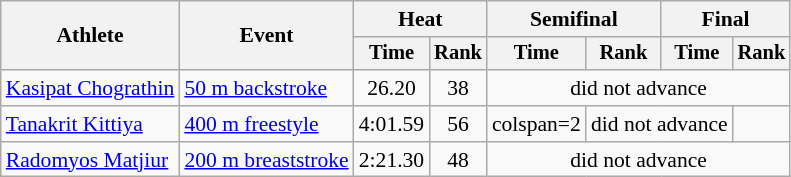<table class=wikitable style="font-size:90%">
<tr>
<th rowspan="2">Athlete</th>
<th rowspan="2">Event</th>
<th colspan="2">Heat</th>
<th colspan="2">Semifinal</th>
<th colspan="2">Final</th>
</tr>
<tr style="font-size:95%">
<th>Time</th>
<th>Rank</th>
<th>Time</th>
<th>Rank</th>
<th>Time</th>
<th>Rank</th>
</tr>
<tr align=center>
<td align=left><a href='#'>Kasipat Chograthin</a></td>
<td align=left><a href='#'>50 m backstroke</a></td>
<td>26.20</td>
<td>38</td>
<td colspan=4>did not advance</td>
</tr>
<tr align=center>
<td align=left><a href='#'>Tanakrit Kittiya</a></td>
<td align=left><a href='#'>400 m freestyle</a></td>
<td>4:01.59</td>
<td>56</td>
<td>colspan=2 </td>
<td colspan=2>did not advance</td>
</tr>
<tr align=center>
<td align=left><a href='#'>Radomyos Matjiur</a></td>
<td align=left><a href='#'>200 m breaststroke</a></td>
<td>2:21.30</td>
<td>48</td>
<td colspan=4>did not advance</td>
</tr>
</table>
